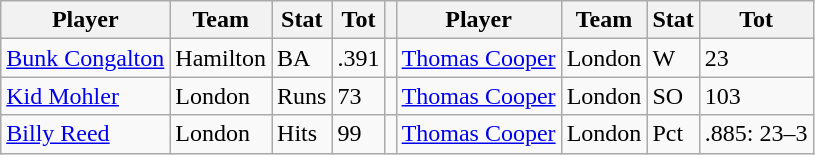<table class="wikitable">
<tr>
<th>Player</th>
<th>Team</th>
<th>Stat</th>
<th>Tot</th>
<th></th>
<th>Player</th>
<th>Team</th>
<th>Stat</th>
<th>Tot</th>
</tr>
<tr>
<td><a href='#'>Bunk Congalton</a></td>
<td>Hamilton</td>
<td>BA</td>
<td>.391</td>
<td></td>
<td><a href='#'>Thomas Cooper</a></td>
<td>London</td>
<td>W</td>
<td>23</td>
</tr>
<tr>
<td><a href='#'>Kid Mohler</a></td>
<td>London</td>
<td>Runs</td>
<td>73</td>
<td></td>
<td><a href='#'>Thomas Cooper</a></td>
<td>London</td>
<td>SO</td>
<td>103</td>
</tr>
<tr>
<td><a href='#'>Billy Reed</a></td>
<td>London</td>
<td>Hits</td>
<td>99</td>
<td></td>
<td><a href='#'>Thomas Cooper</a></td>
<td>London</td>
<td>Pct</td>
<td>.885: 23–3</td>
</tr>
</table>
